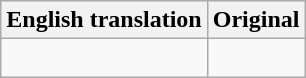<table class = "wikitable center">
<tr>
<th scope = "col" align=center>English translation</th>
<th>Original</th>
</tr>
<tr>
<td align = left><br></td>
<td><br></td>
</tr>
</table>
